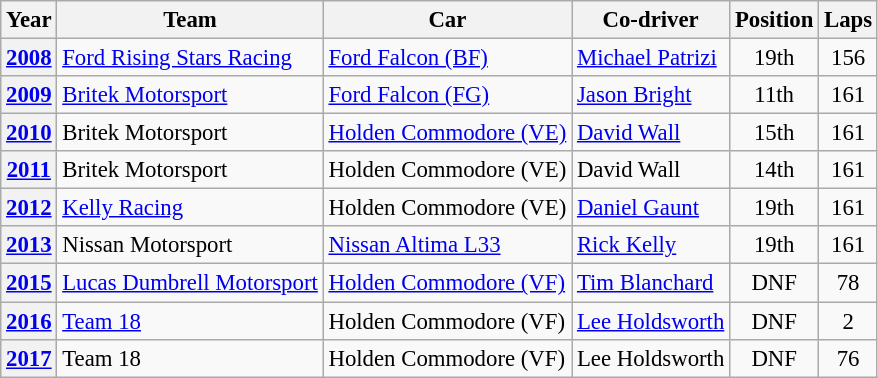<table class="wikitable" style="font-size: 95%;">
<tr>
<th>Year</th>
<th>Team</th>
<th>Car</th>
<th>Co-driver</th>
<th>Position</th>
<th>Laps</th>
</tr>
<tr>
<th><a href='#'>2008</a></th>
<td><a href='#'>Ford Rising Stars Racing</a></td>
<td><a href='#'>Ford Falcon (BF)</a></td>
<td> <a href='#'>Michael Patrizi</a></td>
<td align="center">19th</td>
<td align="center">156</td>
</tr>
<tr>
<th><a href='#'>2009</a></th>
<td><a href='#'>Britek Motorsport</a></td>
<td><a href='#'>Ford Falcon (FG)</a></td>
<td> <a href='#'>Jason Bright</a></td>
<td align="center">11th</td>
<td align="center">161</td>
</tr>
<tr>
<th><a href='#'>2010</a></th>
<td>Britek Motorsport</td>
<td><a href='#'>Holden Commodore (VE)</a></td>
<td> <a href='#'>David Wall</a></td>
<td align="center">15th</td>
<td align="center">161</td>
</tr>
<tr>
<th><a href='#'>2011</a></th>
<td>Britek Motorsport</td>
<td>Holden Commodore (VE)</td>
<td> David Wall</td>
<td align="center">14th</td>
<td align="center">161</td>
</tr>
<tr>
<th><a href='#'>2012</a></th>
<td><a href='#'>Kelly Racing</a></td>
<td>Holden Commodore (VE)</td>
<td> <a href='#'>Daniel Gaunt</a></td>
<td align="center">19th</td>
<td align="center">161</td>
</tr>
<tr>
<th><a href='#'>2013</a></th>
<td>Nissan Motorsport</td>
<td><a href='#'>Nissan Altima L33</a></td>
<td> <a href='#'>Rick Kelly</a></td>
<td align="center">19th</td>
<td align="center">161</td>
</tr>
<tr>
<th><a href='#'>2015</a></th>
<td><a href='#'>Lucas Dumbrell Motorsport</a></td>
<td><a href='#'>Holden Commodore (VF)</a></td>
<td> <a href='#'>Tim Blanchard</a></td>
<td align="center">DNF</td>
<td align="center">78</td>
</tr>
<tr>
<th><a href='#'>2016</a></th>
<td><a href='#'>Team 18</a></td>
<td>Holden Commodore (VF)</td>
<td> <a href='#'>Lee Holdsworth</a></td>
<td align="center">DNF</td>
<td align="center">2</td>
</tr>
<tr>
<th><a href='#'>2017</a></th>
<td>Team 18</td>
<td>Holden Commodore (VF)</td>
<td> Lee Holdsworth</td>
<td align="center">DNF</td>
<td align="center">76</td>
</tr>
</table>
